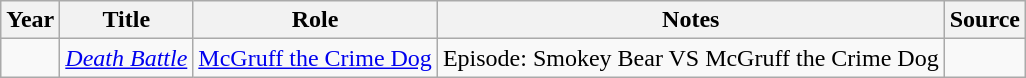<table class="wikitable sortable plainrowheaders">
<tr>
<th>Year</th>
<th>Title</th>
<th>Role</th>
<th class="unsortable">Notes</th>
<th class="unsortable">Source</th>
</tr>
<tr>
<td></td>
<td><em><a href='#'>Death Battle</a></em></td>
<td><a href='#'>McGruff the Crime Dog</a></td>
<td>Episode: Smokey Bear VS McGruff the Crime Dog</td>
<td></td>
</tr>
</table>
